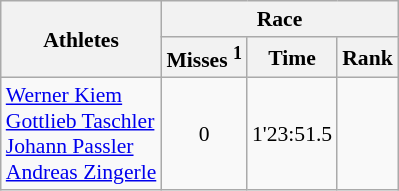<table class="wikitable" border="1" style="font-size:90%">
<tr>
<th rowspan=2>Athletes</th>
<th colspan=3>Race</th>
</tr>
<tr>
<th>Misses <sup>1</sup></th>
<th>Time</th>
<th>Rank</th>
</tr>
<tr>
<td><a href='#'>Werner Kiem</a><br><a href='#'>Gottlieb Taschler</a><br><a href='#'>Johann Passler</a><br><a href='#'>Andreas Zingerle</a></td>
<td align=center>0</td>
<td align=center>1'23:51.5</td>
<td align=center></td>
</tr>
</table>
